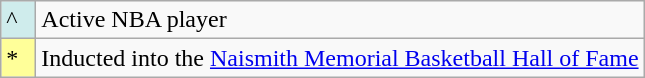<table class="wikitable">
<tr>
<td style="background:#CFECEC; width:1em">^</td>
<td>Active NBA player</td>
</tr>
<tr>
<td style="background:#FFFF99; width:1em">*</td>
<td>Inducted into the <a href='#'>Naismith Memorial Basketball Hall of Fame</a></td>
</tr>
</table>
